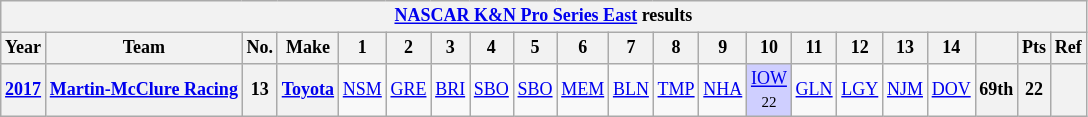<table class="wikitable" style="text-align:center; font-size:75%">
<tr>
<th colspan=45><a href='#'>NASCAR K&N Pro Series East</a> results</th>
</tr>
<tr>
<th>Year</th>
<th>Team</th>
<th>No.</th>
<th>Make</th>
<th>1</th>
<th>2</th>
<th>3</th>
<th>4</th>
<th>5</th>
<th>6</th>
<th>7</th>
<th>8</th>
<th>9</th>
<th>10</th>
<th>11</th>
<th>12</th>
<th>13</th>
<th>14</th>
<th></th>
<th>Pts</th>
<th>Ref</th>
</tr>
<tr>
<th><a href='#'>2017</a></th>
<th><a href='#'>Martin-McClure Racing</a></th>
<th>13</th>
<th><a href='#'>Toyota</a></th>
<td><a href='#'>NSM</a></td>
<td><a href='#'>GRE</a></td>
<td><a href='#'>BRI</a></td>
<td><a href='#'>SBO</a></td>
<td><a href='#'>SBO</a></td>
<td><a href='#'>MEM</a></td>
<td><a href='#'>BLN</a></td>
<td><a href='#'>TMP</a></td>
<td><a href='#'>NHA</a></td>
<td style="background:#CFCFFF;"><a href='#'>IOW</a><br><small>22</small></td>
<td><a href='#'>GLN</a></td>
<td><a href='#'>LGY</a></td>
<td><a href='#'>NJM</a></td>
<td><a href='#'>DOV</a></td>
<th>69th</th>
<th>22</th>
<th></th>
</tr>
</table>
